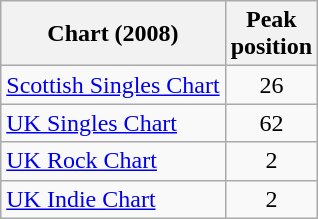<table class="wikitable">
<tr>
<th align="left">Chart (2008)</th>
<th align="left">Peak<br>position</th>
</tr>
<tr>
<td align="left"><a href='#'>Scottish Singles Chart</a></td>
<td align="center">26</td>
</tr>
<tr>
<td align="left"><a href='#'>UK Singles Chart</a></td>
<td align="center">62</td>
</tr>
<tr>
<td align="left"><a href='#'>UK Rock Chart</a></td>
<td align="center">2</td>
</tr>
<tr>
<td align="left"><a href='#'>UK Indie Chart</a></td>
<td align="center">2</td>
</tr>
</table>
